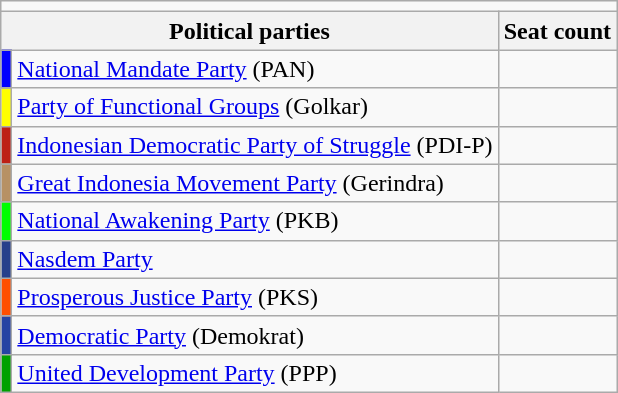<table class="wikitable">
<tr>
<td colspan="4"></td>
</tr>
<tr>
<th colspan="2">Political parties</th>
<th>Seat count</th>
</tr>
<tr>
<td bgcolor=#0000FF></td>
<td><a href='#'>National Mandate Party</a> (PAN)</td>
<td></td>
</tr>
<tr>
<td bgcolor=#FFFF00></td>
<td><a href='#'>Party of Functional Groups</a> (Golkar)</td>
<td></td>
</tr>
<tr>
<td bgcolor=#BD2016></td>
<td><a href='#'>Indonesian Democratic Party of Struggle</a> (PDI-P)</td>
<td></td>
</tr>
<tr>
<td bgcolor=#B79164></td>
<td><a href='#'>Great Indonesia Movement Party</a> (Gerindra)</td>
<td></td>
</tr>
<tr>
<td bgcolor=#00FF00></td>
<td><a href='#'>National Awakening Party</a> (PKB)</td>
<td></td>
</tr>
<tr>
<td bgcolor=#27408B></td>
<td><a href='#'>Nasdem Party</a></td>
<td></td>
</tr>
<tr>
<td bgcolor=#FF4F00></td>
<td><a href='#'>Prosperous Justice Party</a> (PKS)</td>
<td></td>
</tr>
<tr>
<td bgcolor=#2643A3></td>
<td><a href='#'>Democratic Party</a> (Demokrat)</td>
<td></td>
</tr>
<tr>
<td bgcolor=#00A100></td>
<td><a href='#'>United Development Party</a> (PPP)</td>
<td></td>
</tr>
</table>
